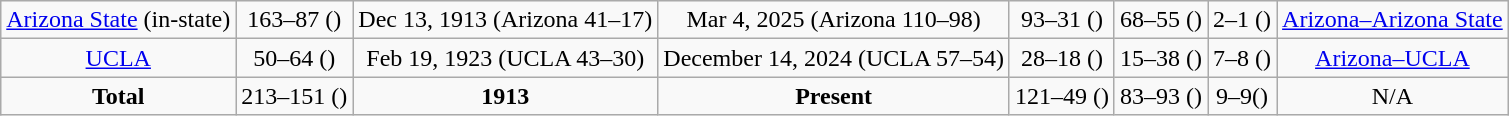<table class="wikitable" style="text-align: center;">
<tr>
<td><a href='#'>Arizona State</a> (in-state)</td>
<td>163–87 ()</td>
<td>Dec 13, 1913 (Arizona 41–17)</td>
<td>Mar 4, 2025 (Arizona 110–98)</td>
<td>93–31 ()</td>
<td>68–55 ()</td>
<td>2–1 ()</td>
<td><a href='#'>Arizona–Arizona State</a></td>
</tr>
<tr>
<td><a href='#'>UCLA</a></td>
<td>50–64 ()</td>
<td>Feb 19, 1923 (UCLA 43–30)</td>
<td>December 14, 2024 (UCLA 57–54)</td>
<td>28–18 ()</td>
<td>15–38 ()</td>
<td>7–8 ()</td>
<td><a href='#'>Arizona–UCLA</a></td>
</tr>
<tr>
<td><strong>Total</strong></td>
<td>213–151 ()</td>
<td><strong>1913</strong></td>
<td><strong>Present</strong></td>
<td>121–49 ()</td>
<td>83–93 ()</td>
<td>9–9()</td>
<td>N/A</td>
</tr>
</table>
